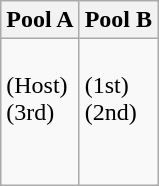<table class="wikitable">
<tr>
<th width=50%>Pool A</th>
<th width=50%>Pool B</th>
</tr>
<tr>
<td><br> (Host)<br>
 (3rd)<br>
<br>
<br>
</td>
<td valign=top><br> (1st)<br>
 (2nd)<br>
<br>
</td>
</tr>
</table>
